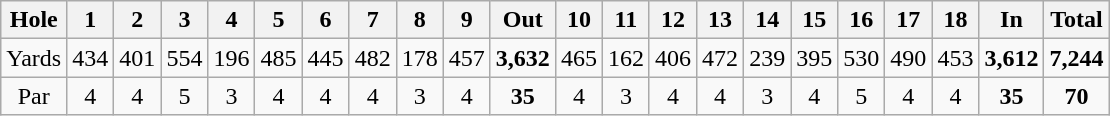<table class="wikitable" style="text-align:center">
<tr>
<th>Hole</th>
<th>1</th>
<th>2</th>
<th>3</th>
<th>4</th>
<th>5</th>
<th>6</th>
<th>7</th>
<th>8</th>
<th>9</th>
<th>Out</th>
<th>10</th>
<th>11</th>
<th>12</th>
<th>13</th>
<th>14</th>
<th>15</th>
<th>16</th>
<th>17</th>
<th>18</th>
<th>In</th>
<th>Total</th>
</tr>
<tr>
<td>Yards</td>
<td>434</td>
<td>401</td>
<td>554</td>
<td>196</td>
<td>485</td>
<td>445</td>
<td>482</td>
<td>178</td>
<td>457</td>
<td><strong>3,632</strong></td>
<td>465</td>
<td>162</td>
<td>406</td>
<td>472</td>
<td>239</td>
<td>395</td>
<td>530</td>
<td>490</td>
<td>453</td>
<td><strong>3,612</strong></td>
<td><strong>7,244</strong></td>
</tr>
<tr>
<td>Par</td>
<td>4</td>
<td>4</td>
<td>5</td>
<td>3</td>
<td>4</td>
<td>4</td>
<td>4</td>
<td>3</td>
<td>4</td>
<td><strong>35</strong></td>
<td>4</td>
<td>3</td>
<td>4</td>
<td>4</td>
<td>3</td>
<td>4</td>
<td>5</td>
<td>4</td>
<td>4</td>
<td><strong>35</strong></td>
<td><strong>70</strong></td>
</tr>
</table>
